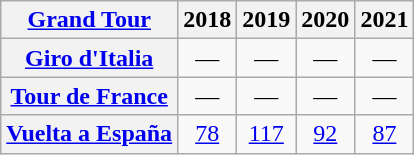<table class="wikitable plainrowheaders">
<tr>
<th scope="col"><a href='#'>Grand Tour</a></th>
<th scope="col">2018</th>
<th scope="col">2019</th>
<th scope="col">2020</th>
<th scope="col">2021</th>
</tr>
<tr style="text-align:center;">
<th scope="row"> <a href='#'>Giro d'Italia</a></th>
<td>—</td>
<td>—</td>
<td>—</td>
<td>—</td>
</tr>
<tr style="text-align:center;">
<th scope="row"> <a href='#'>Tour de France</a></th>
<td>—</td>
<td>—</td>
<td>—</td>
<td>—</td>
</tr>
<tr style="text-align:center;">
<th scope="row"> <a href='#'>Vuelta a España</a></th>
<td><a href='#'>78</a></td>
<td><a href='#'>117</a></td>
<td><a href='#'>92</a></td>
<td><a href='#'>87</a></td>
</tr>
</table>
